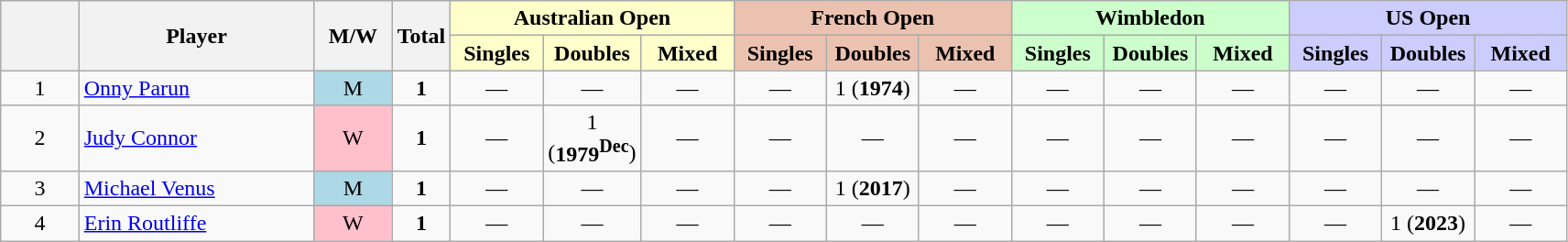<table class="wikitable mw-datatable sortable" style="text-align:center;">
<tr>
<th data-sort-type="number" width="5%" rowspan="2"></th>
<th width="15%" rowspan="2">Player</th>
<th width="5%"  rowspan="2">M/W</th>
<th rowspan="2">Total</th>
<th colspan="3" style="background:#ffc;">Australian Open</th>
<th colspan="3" style="background:#ebc2af;">French Open</th>
<th colspan="3" style="background:#cfc;">Wimbledon</th>
<th colspan="3" style="background:#ccf;">US Open</th>
</tr>
<tr>
<th style="background:#ffc; width:60px;">Singles</th>
<th style="background:#ffc; width:60px;">Doubles</th>
<th style="background:#ffc; width:60px;">Mixed</th>
<th style="background:#ebc2af; width:60px;">Singles</th>
<th style="background:#ebc2af; width:60px;">Doubles</th>
<th style="background:#ebc2af; width:60px;">Mixed</th>
<th style="background:#cfc; width:60px;">Singles</th>
<th style="background:#cfc; width:60px;">Doubles</th>
<th style="background:#cfc; width:60px;">Mixed</th>
<th style="background:#ccf; width:60px;">Singles</th>
<th style="background:#ccf; width:60px;">Doubles</th>
<th style="background:#ccf; width:60px;">Mixed</th>
</tr>
<tr>
<td>1</td>
<td style="text-align:left"><a href='#'>Onny Parun</a></td>
<td style="background:lightblue;">M</td>
<td><strong>1</strong></td>
<td>—</td>
<td>—</td>
<td>—</td>
<td>—</td>
<td>1 (<strong>1974</strong>)</td>
<td>—</td>
<td>—</td>
<td>—</td>
<td>—</td>
<td>—</td>
<td>—</td>
<td>—</td>
</tr>
<tr>
<td>2</td>
<td style="text-align:left"><a href='#'>Judy Connor</a></td>
<td style="background:pink;">W</td>
<td><strong>1</strong></td>
<td>—</td>
<td>1 (<strong>1979<sup>Dec</sup></strong>)</td>
<td>—</td>
<td>—</td>
<td>—</td>
<td>—</td>
<td>—</td>
<td>—</td>
<td>—</td>
<td>—</td>
<td>—</td>
<td>—</td>
</tr>
<tr>
<td>3</td>
<td style="text-align:left"><a href='#'>Michael Venus</a></td>
<td style="background:lightblue;">M</td>
<td><strong>1</strong></td>
<td>—</td>
<td>—</td>
<td>—</td>
<td>—</td>
<td>1 (<strong>2017</strong>)</td>
<td>—</td>
<td>—</td>
<td>—</td>
<td>—</td>
<td>—</td>
<td>—</td>
<td>—</td>
</tr>
<tr>
<td>4</td>
<td style="text-align:left"><a href='#'>Erin Routliffe</a></td>
<td style="background:pink;">W</td>
<td><strong>1</strong></td>
<td>—</td>
<td>—</td>
<td>—</td>
<td>—</td>
<td>—</td>
<td>—</td>
<td>—</td>
<td>—</td>
<td>—</td>
<td>—</td>
<td>1 (<strong>2023</strong>)</td>
<td>—</td>
</tr>
</table>
